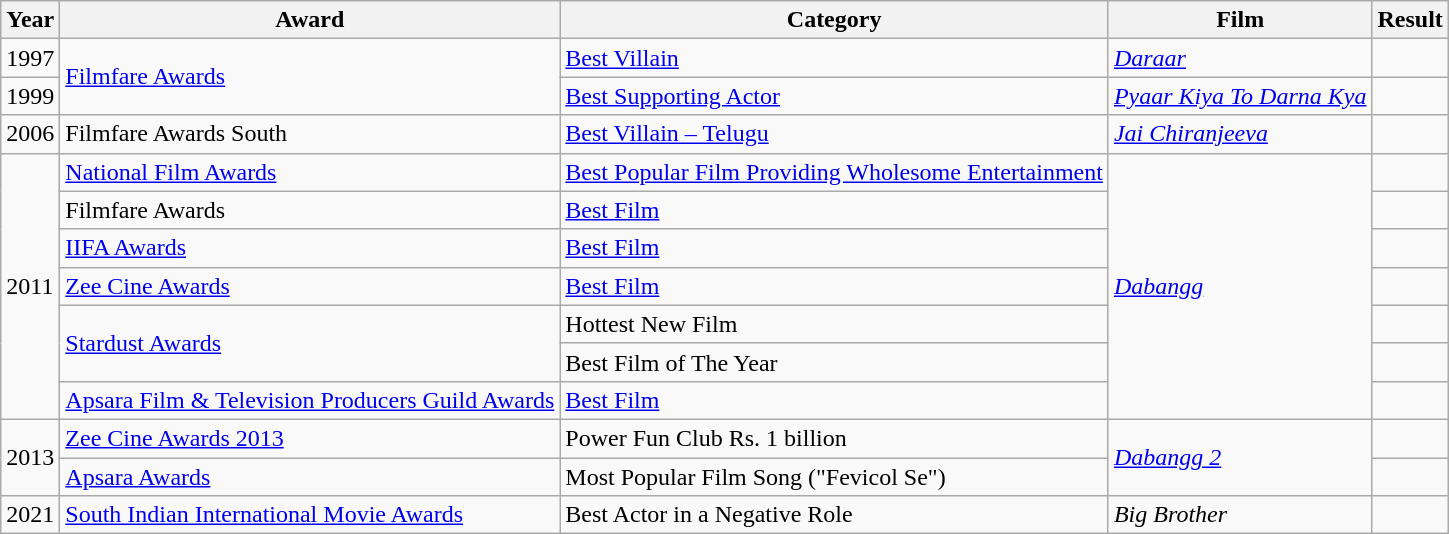<table class="wikitable sortable">
<tr>
<th>Year</th>
<th>Award</th>
<th>Category</th>
<th>Film</th>
<th>Result</th>
</tr>
<tr>
<td>1997</td>
<td rowspan="2"><a href='#'>Filmfare Awards</a></td>
<td><a href='#'>Best Villain</a></td>
<td><em><a href='#'>Daraar</a></em></td>
<td></td>
</tr>
<tr>
<td>1999</td>
<td><a href='#'>Best Supporting Actor</a></td>
<td><em><a href='#'>Pyaar Kiya To Darna Kya</a></em></td>
<td></td>
</tr>
<tr>
<td>2006</td>
<td>Filmfare Awards South</td>
<td><a href='#'>Best Villain – Telugu</a></td>
<td><em><a href='#'>Jai Chiranjeeva</a></em></td>
<td></td>
</tr>
<tr>
<td rowspan="7">2011</td>
<td><a href='#'>National Film Awards</a></td>
<td><a href='#'>Best Popular Film Providing Wholesome Entertainment</a></td>
<td rowspan="7"><em><a href='#'>Dabangg</a></em></td>
<td></td>
</tr>
<tr>
<td>Filmfare Awards</td>
<td><a href='#'>Best Film</a></td>
<td></td>
</tr>
<tr>
<td><a href='#'>IIFA Awards</a></td>
<td><a href='#'>Best Film</a></td>
<td></td>
</tr>
<tr>
<td><a href='#'>Zee Cine Awards</a></td>
<td><a href='#'>Best Film</a></td>
<td></td>
</tr>
<tr>
<td rowspan="2"><a href='#'>Stardust Awards</a></td>
<td>Hottest New Film</td>
<td></td>
</tr>
<tr>
<td>Best Film of The Year</td>
<td></td>
</tr>
<tr>
<td><a href='#'>Apsara Film & Television Producers Guild Awards</a></td>
<td><a href='#'>Best Film</a></td>
<td></td>
</tr>
<tr>
<td rowspan="2">2013</td>
<td><a href='#'>Zee Cine Awards 2013</a></td>
<td>Power Fun Club Rs. 1 billion</td>
<td rowspan="2"><em><a href='#'>Dabangg 2</a></em></td>
<td></td>
</tr>
<tr>
<td><a href='#'>Apsara Awards</a></td>
<td>Most Popular Film Song ("Fevicol Se")</td>
<td></td>
</tr>
<tr>
<td>2021</td>
<td><a href='#'>South Indian International Movie Awards</a></td>
<td>Best Actor in a Negative Role</td>
<td><em>Big Brother</em></td>
<td></td>
</tr>
</table>
